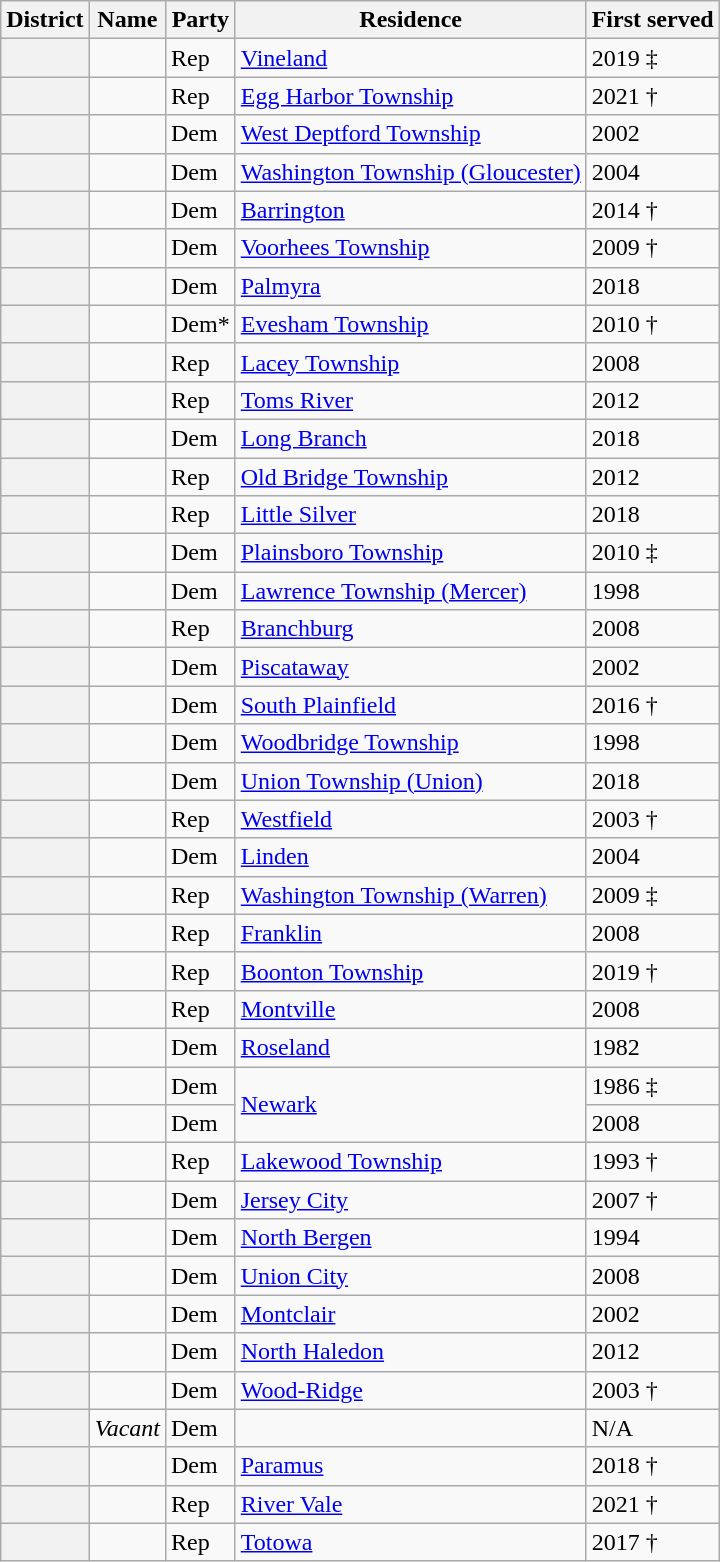<table class="wikitable sortable">
<tr>
<th>District</th>
<th>Name</th>
<th>Party</th>
<th>Residence</th>
<th>First served</th>
</tr>
<tr>
<th></th>
<td></td>
<td>Rep</td>
<td><a href='#'>Vineland</a></td>
<td>2019 ‡</td>
</tr>
<tr>
<th></th>
<td></td>
<td>Rep</td>
<td><a href='#'>Egg Harbor Township</a></td>
<td>2021 †</td>
</tr>
<tr>
<th></th>
<td></td>
<td>Dem</td>
<td><a href='#'>West Deptford Township</a></td>
<td>2002</td>
</tr>
<tr>
<th></th>
<td></td>
<td>Dem</td>
<td><a href='#'>Washington Township (Gloucester)</a></td>
<td>2004</td>
</tr>
<tr>
<th></th>
<td></td>
<td>Dem</td>
<td><a href='#'>Barrington</a></td>
<td>2014 †</td>
</tr>
<tr>
<th></th>
<td></td>
<td>Dem</td>
<td><a href='#'>Voorhees Township</a></td>
<td>2009 †</td>
</tr>
<tr>
<th></th>
<td></td>
<td>Dem</td>
<td><a href='#'>Palmyra</a></td>
<td>2018</td>
</tr>
<tr>
<th></th>
<td></td>
<td>Dem*</td>
<td><a href='#'>Evesham Township</a></td>
<td>2010 †</td>
</tr>
<tr>
<th></th>
<td></td>
<td>Rep</td>
<td><a href='#'>Lacey Township</a></td>
<td>2008</td>
</tr>
<tr>
<th></th>
<td></td>
<td>Rep</td>
<td><a href='#'>Toms River</a></td>
<td>2012</td>
</tr>
<tr>
<th></th>
<td></td>
<td>Dem</td>
<td><a href='#'>Long Branch</a></td>
<td>2018</td>
</tr>
<tr>
<th></th>
<td></td>
<td>Rep</td>
<td><a href='#'>Old Bridge Township</a></td>
<td>2012</td>
</tr>
<tr>
<th></th>
<td></td>
<td>Rep</td>
<td><a href='#'>Little Silver</a></td>
<td>2018</td>
</tr>
<tr>
<th></th>
<td></td>
<td>Dem</td>
<td><a href='#'>Plainsboro Township</a></td>
<td>2010 ‡</td>
</tr>
<tr>
<th></th>
<td></td>
<td>Dem</td>
<td><a href='#'>Lawrence Township (Mercer)</a></td>
<td>1998</td>
</tr>
<tr>
<th></th>
<td></td>
<td>Rep</td>
<td><a href='#'>Branchburg</a></td>
<td>2008</td>
</tr>
<tr>
<th></th>
<td></td>
<td>Dem</td>
<td><a href='#'>Piscataway</a></td>
<td>2002</td>
</tr>
<tr>
<th></th>
<td></td>
<td>Dem</td>
<td><a href='#'>South Plainfield</a></td>
<td>2016 †</td>
</tr>
<tr>
<th></th>
<td></td>
<td>Dem</td>
<td><a href='#'>Woodbridge Township</a></td>
<td>1998</td>
</tr>
<tr>
<th></th>
<td></td>
<td>Dem</td>
<td><a href='#'>Union Township (Union)</a></td>
<td>2018</td>
</tr>
<tr>
<th></th>
<td></td>
<td>Rep</td>
<td><a href='#'>Westfield</a></td>
<td>2003 †</td>
</tr>
<tr>
<th></th>
<td></td>
<td>Dem</td>
<td><a href='#'>Linden</a></td>
<td>2004</td>
</tr>
<tr>
<th></th>
<td></td>
<td>Rep</td>
<td><a href='#'>Washington Township (Warren)</a></td>
<td>2009 ‡</td>
</tr>
<tr>
<th></th>
<td></td>
<td>Rep</td>
<td><a href='#'>Franklin</a></td>
<td>2008</td>
</tr>
<tr>
<th></th>
<td></td>
<td>Rep</td>
<td><a href='#'>Boonton Township</a></td>
<td>2019 †</td>
</tr>
<tr>
<th></th>
<td></td>
<td>Rep</td>
<td><a href='#'>Montville</a></td>
<td>2008</td>
</tr>
<tr>
<th></th>
<td></td>
<td>Dem</td>
<td><a href='#'>Roseland</a></td>
<td>1982</td>
</tr>
<tr>
<th></th>
<td></td>
<td>Dem</td>
<td rowspan=2><a href='#'>Newark</a></td>
<td>1986 ‡</td>
</tr>
<tr>
<th></th>
<td></td>
<td>Dem</td>
<td>2008</td>
</tr>
<tr>
<th></th>
<td></td>
<td>Rep</td>
<td><a href='#'>Lakewood Township</a></td>
<td>1993 †</td>
</tr>
<tr>
<th></th>
<td></td>
<td>Dem</td>
<td><a href='#'>Jersey City</a></td>
<td>2007 †</td>
</tr>
<tr>
<th></th>
<td></td>
<td>Dem</td>
<td><a href='#'>North Bergen</a></td>
<td>1994</td>
</tr>
<tr>
<th></th>
<td></td>
<td>Dem</td>
<td><a href='#'>Union City</a></td>
<td>2008</td>
</tr>
<tr>
<th></th>
<td></td>
<td>Dem</td>
<td><a href='#'>Montclair</a></td>
<td>2002</td>
</tr>
<tr>
<th></th>
<td></td>
<td>Dem</td>
<td><a href='#'>North Haledon</a></td>
<td>2012</td>
</tr>
<tr>
<th></th>
<td></td>
<td>Dem</td>
<td><a href='#'>Wood-Ridge</a></td>
<td>2003 †</td>
</tr>
<tr>
<th></th>
<td><em>Vacant</em></td>
<td>Dem</td>
<td></td>
<td>N/A</td>
</tr>
<tr>
<th></th>
<td></td>
<td>Dem</td>
<td><a href='#'>Paramus</a></td>
<td>2018 †</td>
</tr>
<tr>
<th></th>
<td></td>
<td>Rep</td>
<td><a href='#'>River Vale</a></td>
<td>2021 †</td>
</tr>
<tr>
<th></th>
<td></td>
<td>Rep</td>
<td><a href='#'>Totowa</a></td>
<td>2017 †</td>
</tr>
</table>
